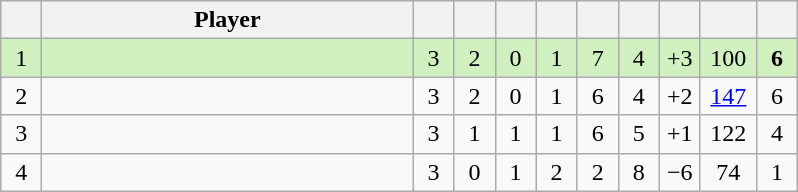<table class="wikitable" style="text-align:center; margin: 1em auto 1em auto, align:left">
<tr>
<th width=20></th>
<th width=240>Player</th>
<th width=20></th>
<th width=20></th>
<th width=20></th>
<th width=20></th>
<th width=20></th>
<th width=20></th>
<th width=20></th>
<th width=30></th>
<th width=20></th>
</tr>
<tr style="background:#D0F0C0;">
<td>1</td>
<td align=left></td>
<td>3</td>
<td>2</td>
<td>0</td>
<td>1</td>
<td>7</td>
<td>4</td>
<td>+3</td>
<td>100</td>
<td><strong>6</strong></td>
</tr>
<tr style=>
<td>2</td>
<td align=left></td>
<td>3</td>
<td>2</td>
<td>0</td>
<td>1</td>
<td>6</td>
<td>4</td>
<td>+2</td>
<td><a href='#'>147</a></td>
<td>6</td>
</tr>
<tr style=>
<td>3</td>
<td align=left></td>
<td>3</td>
<td>1</td>
<td>1</td>
<td>1</td>
<td>6</td>
<td>5</td>
<td>+1</td>
<td>122</td>
<td>4</td>
</tr>
<tr style=>
<td>4</td>
<td align=left></td>
<td>3</td>
<td>0</td>
<td>1</td>
<td>2</td>
<td>2</td>
<td>8</td>
<td>−6</td>
<td>74</td>
<td>1</td>
</tr>
</table>
